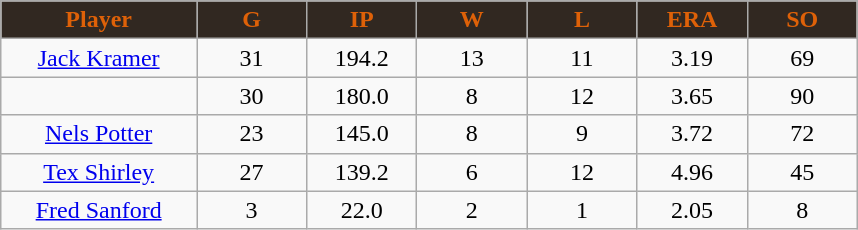<table class="wikitable sortable">
<tr>
<th style="background:#312821;color:#de6108;" width="16%">Player</th>
<th style="background:#312821;color:#de6108;" width="9%">G</th>
<th style="background:#312821;color:#de6108;" width="9%">IP</th>
<th style="background:#312821;color:#de6108;" width="9%">W</th>
<th style="background:#312821;color:#de6108;" width="9%">L</th>
<th style="background:#312821;color:#de6108;" width="9%">ERA</th>
<th style="background:#312821;color:#de6108;" width="9%">SO</th>
</tr>
<tr align="center">
<td><a href='#'>Jack Kramer</a></td>
<td>31</td>
<td>194.2</td>
<td>13</td>
<td>11</td>
<td>3.19</td>
<td>69</td>
</tr>
<tr align="center">
<td></td>
<td>30</td>
<td>180.0</td>
<td>8</td>
<td>12</td>
<td>3.65</td>
<td>90</td>
</tr>
<tr align="center">
<td><a href='#'>Nels Potter</a></td>
<td>23</td>
<td>145.0</td>
<td>8</td>
<td>9</td>
<td>3.72</td>
<td>72</td>
</tr>
<tr align="center">
<td><a href='#'>Tex Shirley</a></td>
<td>27</td>
<td>139.2</td>
<td>6</td>
<td>12</td>
<td>4.96</td>
<td>45</td>
</tr>
<tr align="center">
<td><a href='#'>Fred Sanford</a></td>
<td>3</td>
<td>22.0</td>
<td>2</td>
<td>1</td>
<td>2.05</td>
<td>8</td>
</tr>
</table>
